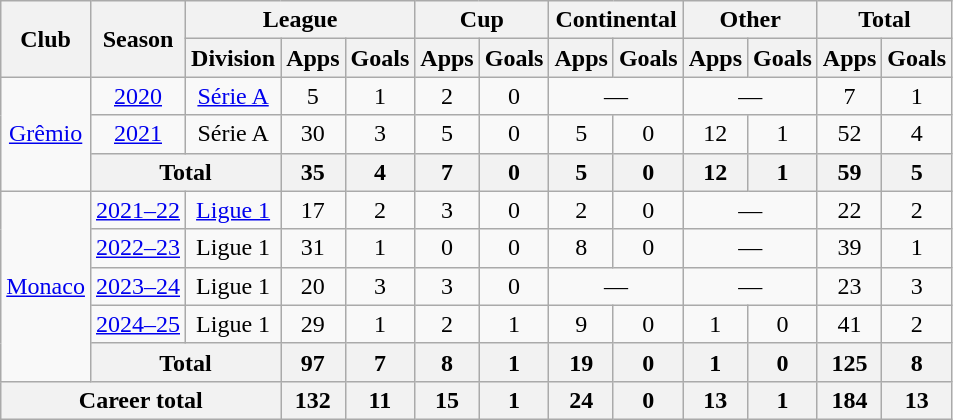<table class="wikitable" style="text-align: center">
<tr>
<th rowspan="2">Club</th>
<th rowspan="2">Season</th>
<th colspan="3">League</th>
<th colspan="2">Cup</th>
<th colspan="2">Continental</th>
<th colspan="2">Other</th>
<th colspan="2">Total</th>
</tr>
<tr>
<th>Division</th>
<th>Apps</th>
<th>Goals</th>
<th>Apps</th>
<th>Goals</th>
<th>Apps</th>
<th>Goals</th>
<th>Apps</th>
<th>Goals</th>
<th>Apps</th>
<th>Goals</th>
</tr>
<tr>
<td rowspan="3"><a href='#'>Grêmio</a></td>
<td><a href='#'>2020</a></td>
<td><a href='#'>Série A</a></td>
<td>5</td>
<td>1</td>
<td>2</td>
<td>0</td>
<td colspan="2">—</td>
<td colspan="2">—</td>
<td>7</td>
<td>1</td>
</tr>
<tr>
<td><a href='#'>2021</a></td>
<td>Série A</td>
<td>30</td>
<td>3</td>
<td>5</td>
<td>0</td>
<td>5</td>
<td>0</td>
<td>12</td>
<td>1</td>
<td>52</td>
<td>4</td>
</tr>
<tr>
<th colspan="2">Total</th>
<th>35</th>
<th>4</th>
<th>7</th>
<th>0</th>
<th>5</th>
<th>0</th>
<th>12</th>
<th>1</th>
<th>59</th>
<th>5</th>
</tr>
<tr>
<td rowspan="5"><a href='#'>Monaco</a></td>
<td><a href='#'>2021–22</a></td>
<td><a href='#'>Ligue 1</a></td>
<td>17</td>
<td>2</td>
<td>3</td>
<td>0</td>
<td>2</td>
<td>0</td>
<td colspan="2">—</td>
<td>22</td>
<td>2</td>
</tr>
<tr>
<td><a href='#'>2022–23</a></td>
<td>Ligue 1</td>
<td>31</td>
<td>1</td>
<td>0</td>
<td>0</td>
<td>8</td>
<td>0</td>
<td colspan="2">—</td>
<td>39</td>
<td>1</td>
</tr>
<tr>
<td><a href='#'>2023–24</a></td>
<td>Ligue 1</td>
<td>20</td>
<td>3</td>
<td>3</td>
<td>0</td>
<td colspan="2">—</td>
<td colspan="2">—</td>
<td>23</td>
<td>3</td>
</tr>
<tr>
<td><a href='#'>2024–25</a></td>
<td>Ligue 1</td>
<td>29</td>
<td>1</td>
<td>2</td>
<td>1</td>
<td>9</td>
<td>0</td>
<td>1</td>
<td>0</td>
<td>41</td>
<td>2</td>
</tr>
<tr>
<th colspan="2">Total</th>
<th>97</th>
<th>7</th>
<th>8</th>
<th>1</th>
<th>19</th>
<th>0</th>
<th>1</th>
<th>0</th>
<th>125</th>
<th>8</th>
</tr>
<tr>
<th colspan="3">Career total</th>
<th>132</th>
<th>11</th>
<th>15</th>
<th>1</th>
<th>24</th>
<th>0</th>
<th>13</th>
<th>1</th>
<th>184</th>
<th>13</th>
</tr>
</table>
